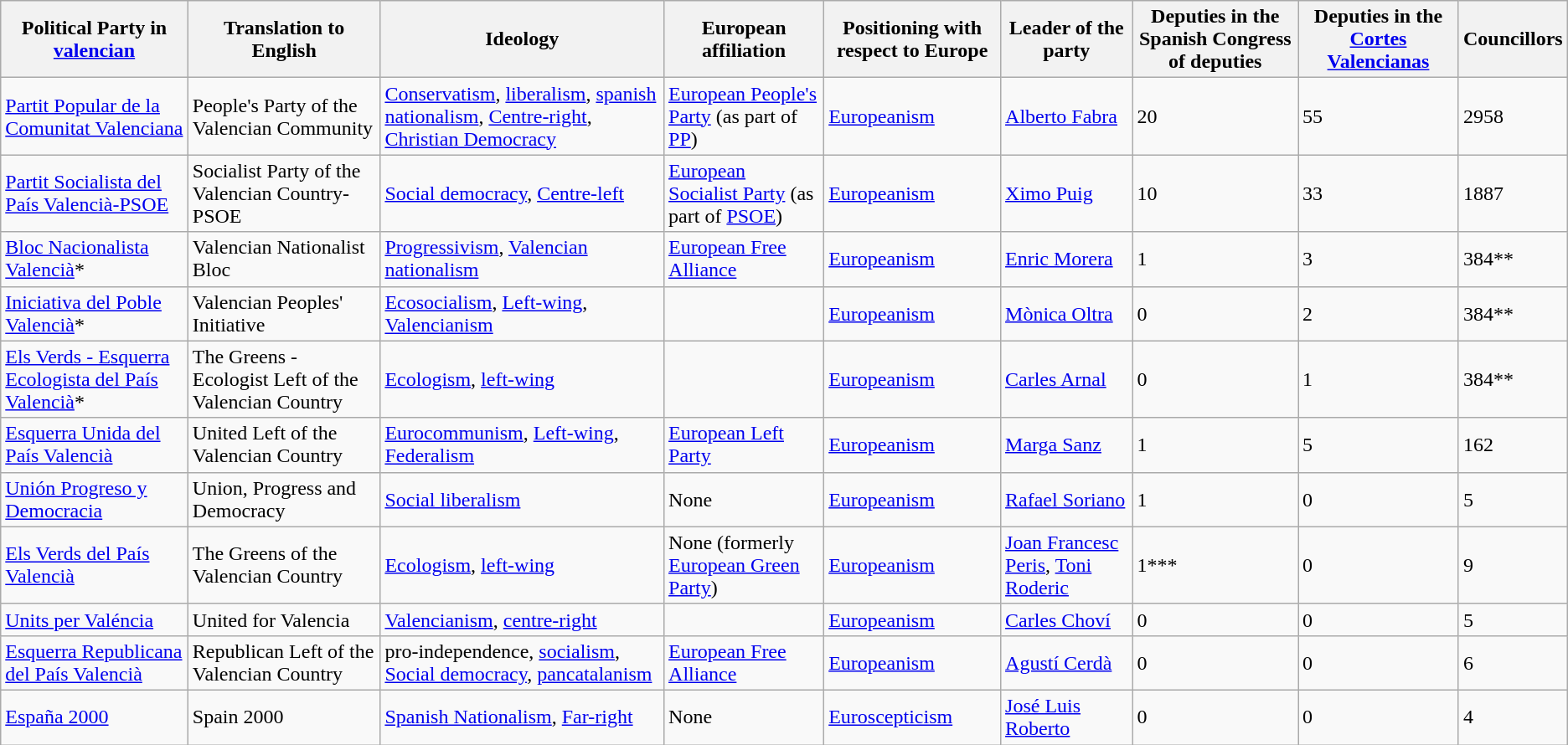<table class="wikitable">
<tr>
<th>Political Party in <a href='#'>valencian</a></th>
<th>Translation to English</th>
<th>Ideology</th>
<th>European affiliation</th>
<th>Positioning with respect to Europe</th>
<th>Leader of the party</th>
<th>Deputies in the Spanish Congress of deputies</th>
<th>Deputies in the <a href='#'>Cortes Valencianas</a></th>
<th>Councillors</th>
</tr>
<tr>
<td><a href='#'>Partit Popular de la Comunitat Valenciana</a></td>
<td>People's Party of the Valencian Community</td>
<td><a href='#'>Conservatism</a>, <a href='#'>liberalism</a>, <a href='#'>spanish nationalism</a>, <a href='#'>Centre-right</a>, <a href='#'>Christian Democracy</a></td>
<td><a href='#'>European People's Party</a> (as part of <a href='#'>PP</a>)</td>
<td><a href='#'>Europeanism</a></td>
<td><a href='#'>Alberto Fabra</a></td>
<td>20</td>
<td>55</td>
<td>2958</td>
</tr>
<tr>
<td><a href='#'>Partit Socialista del País Valencià-PSOE</a></td>
<td>Socialist Party of the Valencian Country-PSOE</td>
<td><a href='#'>Social democracy</a>, <a href='#'>Centre-left</a></td>
<td><a href='#'>European Socialist Party</a> (as part of <a href='#'>PSOE</a>)</td>
<td><a href='#'>Europeanism</a></td>
<td><a href='#'>Ximo Puig</a></td>
<td>10</td>
<td>33</td>
<td>1887</td>
</tr>
<tr>
<td><a href='#'>Bloc Nacionalista Valencià</a>*</td>
<td>Valencian Nationalist Bloc</td>
<td><a href='#'>Progressivism</a>, <a href='#'>Valencian nationalism</a></td>
<td><a href='#'>European Free Alliance</a></td>
<td><a href='#'>Europeanism</a></td>
<td><a href='#'>Enric Morera</a></td>
<td>1</td>
<td>3</td>
<td>384**</td>
</tr>
<tr>
<td><a href='#'>Iniciativa del Poble Valencià</a>*</td>
<td>Valencian Peoples' Initiative</td>
<td><a href='#'>Ecosocialism</a>, <a href='#'>Left-wing</a>, <a href='#'>Valencianism</a></td>
<td></td>
<td><a href='#'>Europeanism</a></td>
<td><a href='#'>Mònica Oltra</a></td>
<td>0</td>
<td>2</td>
<td>384**</td>
</tr>
<tr>
<td><a href='#'>Els Verds - Esquerra Ecologista del País Valencià</a>*</td>
<td>The Greens - Ecologist Left of the Valencian Country</td>
<td><a href='#'>Ecologism</a>, <a href='#'>left-wing</a></td>
<td></td>
<td><a href='#'>Europeanism</a></td>
<td><a href='#'>Carles Arnal</a></td>
<td>0</td>
<td>1</td>
<td>384**</td>
</tr>
<tr>
<td><a href='#'>Esquerra Unida del País Valencià</a></td>
<td>United Left of the Valencian Country</td>
<td><a href='#'>Eurocommunism</a>, <a href='#'>Left-wing</a>, <a href='#'>Federalism</a></td>
<td><a href='#'>European Left Party</a></td>
<td><a href='#'>Europeanism</a></td>
<td><a href='#'>Marga Sanz</a></td>
<td>1</td>
<td>5</td>
<td>162</td>
</tr>
<tr>
<td><a href='#'>Unión Progreso y Democracia</a></td>
<td>Union, Progress and Democracy</td>
<td><a href='#'>Social liberalism</a></td>
<td>None</td>
<td><a href='#'>Europeanism</a></td>
<td><a href='#'>Rafael Soriano</a></td>
<td>1</td>
<td>0</td>
<td>5</td>
</tr>
<tr>
<td><a href='#'>Els Verds del País Valencià</a></td>
<td>The Greens of the Valencian Country</td>
<td><a href='#'>Ecologism</a>, <a href='#'>left-wing</a></td>
<td>None (formerly <a href='#'>European Green Party</a>)</td>
<td><a href='#'>Europeanism</a></td>
<td><a href='#'>Joan Francesc Peris</a>, <a href='#'>Toni Roderic</a></td>
<td>1***</td>
<td>0</td>
<td>9</td>
</tr>
<tr>
<td><a href='#'>Units per Valéncia</a></td>
<td>United for Valencia</td>
<td><a href='#'>Valencianism</a>, <a href='#'>centre-right</a></td>
<td></td>
<td><a href='#'>Europeanism</a></td>
<td><a href='#'>Carles Choví</a></td>
<td>0</td>
<td>0</td>
<td>5</td>
</tr>
<tr>
<td><a href='#'>Esquerra Republicana del País Valencià</a></td>
<td>Republican Left of the Valencian Country</td>
<td>pro-independence, <a href='#'>socialism</a>, <a href='#'>Social democracy</a>, <a href='#'>pancatalanism</a></td>
<td><a href='#'>European Free Alliance</a></td>
<td><a href='#'>Europeanism</a></td>
<td><a href='#'>Agustí Cerdà</a></td>
<td>0</td>
<td>0</td>
<td>6</td>
</tr>
<tr>
<td><a href='#'>España 2000</a></td>
<td>Spain 2000</td>
<td><a href='#'>Spanish Nationalism</a>, <a href='#'>Far-right</a></td>
<td>None</td>
<td><a href='#'>Euroscepticism</a></td>
<td><a href='#'>José Luis Roberto</a></td>
<td>0</td>
<td>0</td>
<td>4</td>
</tr>
</table>
